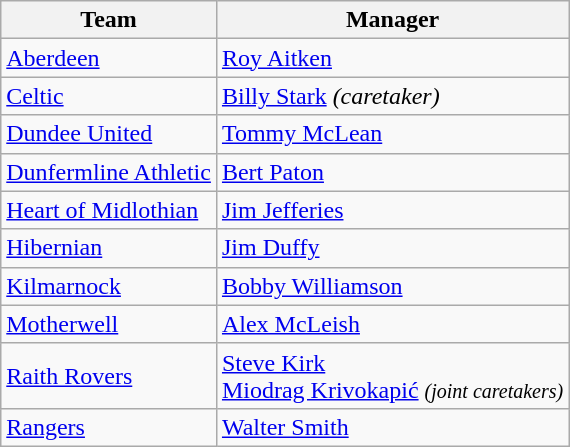<table class="wikitable sortable">
<tr>
<th>Team</th>
<th>Manager</th>
</tr>
<tr>
<td><a href='#'>Aberdeen</a></td>
<td> <a href='#'>Roy Aitken</a></td>
</tr>
<tr>
<td><a href='#'>Celtic</a></td>
<td> <a href='#'>Billy Stark</a> <em>(caretaker)</em></td>
</tr>
<tr>
<td><a href='#'>Dundee United</a></td>
<td> <a href='#'>Tommy McLean</a></td>
</tr>
<tr>
<td><a href='#'>Dunfermline Athletic</a></td>
<td> <a href='#'>Bert Paton</a></td>
</tr>
<tr>
<td><a href='#'>Heart of Midlothian</a></td>
<td> <a href='#'>Jim Jefferies</a></td>
</tr>
<tr>
<td><a href='#'>Hibernian</a></td>
<td> <a href='#'>Jim Duffy</a></td>
</tr>
<tr>
<td><a href='#'>Kilmarnock</a></td>
<td> <a href='#'>Bobby Williamson</a></td>
</tr>
<tr>
<td><a href='#'>Motherwell</a></td>
<td> <a href='#'>Alex McLeish</a></td>
</tr>
<tr>
<td><a href='#'>Raith Rovers</a></td>
<td> <a href='#'>Steve Kirk</a><br> <a href='#'>Miodrag Krivokapić</a> <small><em>(joint caretakers)</em></small></td>
</tr>
<tr>
<td><a href='#'>Rangers</a></td>
<td> <a href='#'>Walter Smith</a></td>
</tr>
</table>
